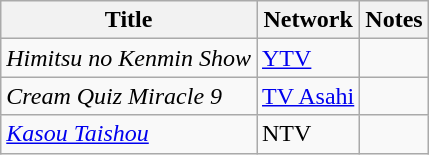<table class="wikitable">
<tr>
<th>Title</th>
<th>Network</th>
<th>Notes</th>
</tr>
<tr>
<td><em>Himitsu no Kenmin Show</em></td>
<td><a href='#'>YTV</a></td>
<td></td>
</tr>
<tr>
<td><em>Cream Quiz Miracle 9</em></td>
<td><a href='#'>TV Asahi</a></td>
<td></td>
</tr>
<tr>
<td><em><a href='#'>Kasou Taishou</a></em></td>
<td>NTV</td>
<td></td>
</tr>
</table>
